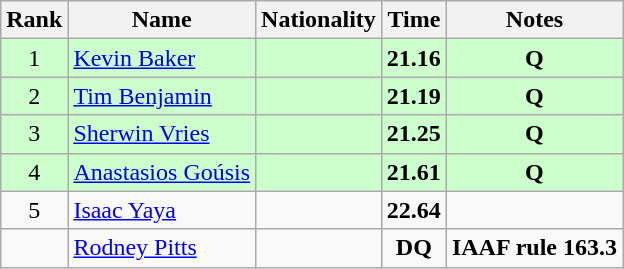<table class="wikitable sortable" style="text-align:center">
<tr>
<th>Rank</th>
<th>Name</th>
<th>Nationality</th>
<th>Time</th>
<th>Notes</th>
</tr>
<tr bgcolor=ccffcc>
<td>1</td>
<td align=left><a href='#'>Kevin Baker</a></td>
<td align=left></td>
<td><strong>21.16</strong></td>
<td><strong>Q</strong></td>
</tr>
<tr bgcolor=ccffcc>
<td>2</td>
<td align=left><a href='#'>Tim Benjamin</a></td>
<td align=left></td>
<td><strong>21.19</strong></td>
<td><strong>Q</strong></td>
</tr>
<tr bgcolor=ccffcc>
<td>3</td>
<td align=left><a href='#'>Sherwin Vries</a></td>
<td align=left></td>
<td><strong>21.25</strong></td>
<td><strong>Q</strong></td>
</tr>
<tr bgcolor=ccffcc>
<td>4</td>
<td align=left><a href='#'>Anastasios Goúsis</a></td>
<td align=left></td>
<td><strong>21.61</strong></td>
<td><strong>Q</strong></td>
</tr>
<tr>
<td>5</td>
<td align=left><a href='#'>Isaac Yaya</a></td>
<td align=left></td>
<td><strong>22.64</strong></td>
<td></td>
</tr>
<tr>
<td></td>
<td align=left><a href='#'>Rodney Pitts</a></td>
<td align=left></td>
<td><strong>DQ</strong></td>
<td><strong>IAAF rule 163.3</strong></td>
</tr>
</table>
